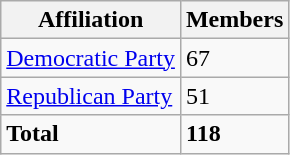<table class="wikitable">
<tr>
<th><strong>Affiliation</strong></th>
<th><strong>Members</strong></th>
</tr>
<tr>
<td><a href='#'>Democratic Party</a></td>
<td>67</td>
</tr>
<tr>
<td><a href='#'>Republican Party</a></td>
<td>51</td>
</tr>
<tr>
<td><strong>Total</strong></td>
<td><strong>118</strong></td>
</tr>
</table>
